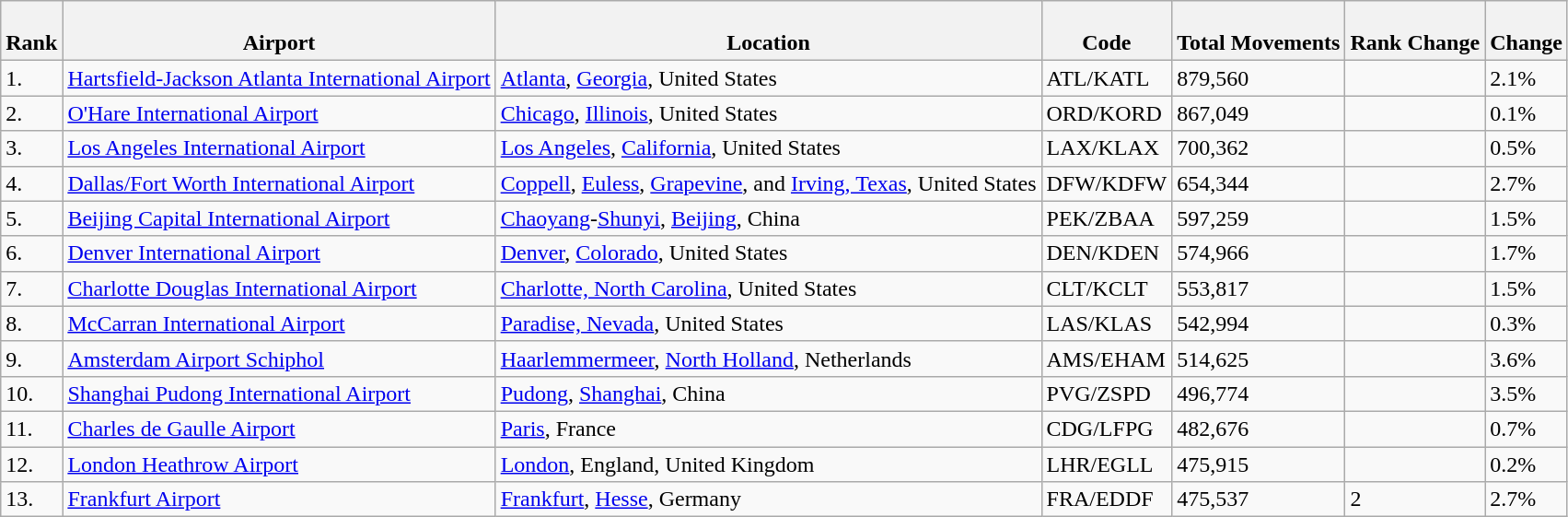<table class="wikitable sortable"  width="align=">
<tr>
<th><br>Rank</th>
<th><br>Airport</th>
<th><br>Location</th>
<th><br>Code</th>
<th><br>Total Movements</th>
<th><br>Rank Change</th>
<th><br>Change</th>
</tr>
<tr>
<td>1.</td>
<td> <a href='#'>Hartsfield-Jackson Atlanta International Airport</a></td>
<td><a href='#'>Atlanta</a>, <a href='#'>Georgia</a>, United States</td>
<td>ATL/KATL</td>
<td>879,560</td>
<td></td>
<td> 2.1%</td>
</tr>
<tr>
<td>2.</td>
<td> <a href='#'>O'Hare International Airport</a></td>
<td><a href='#'>Chicago</a>, <a href='#'>Illinois</a>, United States</td>
<td>ORD/KORD</td>
<td>867,049</td>
<td></td>
<td> 0.1%</td>
</tr>
<tr>
<td>3.</td>
<td> <a href='#'>Los Angeles International Airport</a></td>
<td><a href='#'>Los Angeles</a>, <a href='#'>California</a>, United States</td>
<td>LAX/KLAX</td>
<td>700,362</td>
<td></td>
<td> 0.5%</td>
</tr>
<tr>
<td>4.</td>
<td> <a href='#'>Dallas/Fort Worth International Airport</a></td>
<td><a href='#'>Coppell</a>, <a href='#'>Euless</a>, <a href='#'>Grapevine</a>, and <a href='#'>Irving, Texas</a>, United States</td>
<td>DFW/KDFW</td>
<td>654,344</td>
<td></td>
<td> 2.7%</td>
</tr>
<tr>
<td>5.</td>
<td> <a href='#'>Beijing Capital International Airport</a></td>
<td><a href='#'>Chaoyang</a>-<a href='#'>Shunyi</a>, <a href='#'>Beijing</a>, China</td>
<td>PEK/ZBAA</td>
<td>597,259</td>
<td></td>
<td> 1.5%</td>
</tr>
<tr>
<td>6.</td>
<td> <a href='#'>Denver International Airport</a></td>
<td><a href='#'>Denver</a>, <a href='#'>Colorado</a>, United States</td>
<td>DEN/KDEN</td>
<td>574,966</td>
<td></td>
<td> 1.7%</td>
</tr>
<tr>
<td>7.</td>
<td> <a href='#'>Charlotte Douglas International Airport</a></td>
<td><a href='#'>Charlotte, North Carolina</a>, United States</td>
<td>CLT/KCLT</td>
<td>553,817</td>
<td></td>
<td> 1.5%</td>
</tr>
<tr>
<td>8.</td>
<td> <a href='#'>McCarran International Airport</a></td>
<td><a href='#'>Paradise, Nevada</a>, United States</td>
<td>LAS/KLAS</td>
<td>542,994</td>
<td></td>
<td> 0.3%</td>
</tr>
<tr>
<td>9.</td>
<td> <a href='#'>Amsterdam Airport Schiphol</a></td>
<td><a href='#'>Haarlemmermeer</a>, <a href='#'>North Holland</a>, Netherlands</td>
<td>AMS/EHAM</td>
<td>514,625</td>
<td></td>
<td> 3.6%</td>
</tr>
<tr>
<td>10.</td>
<td> <a href='#'>Shanghai Pudong International Airport</a></td>
<td><a href='#'>Pudong</a>, <a href='#'>Shanghai</a>, China</td>
<td>PVG/ZSPD</td>
<td>496,774</td>
<td></td>
<td> 3.5%</td>
</tr>
<tr>
<td>11.</td>
<td> <a href='#'>Charles de Gaulle Airport</a></td>
<td><a href='#'>Paris</a>, France</td>
<td>CDG/LFPG</td>
<td>482,676</td>
<td></td>
<td> 0.7%</td>
</tr>
<tr>
<td>12.</td>
<td> <a href='#'>London Heathrow Airport</a></td>
<td><a href='#'>London</a>, England, United Kingdom</td>
<td>LHR/EGLL</td>
<td>475,915</td>
<td></td>
<td> 0.2%</td>
</tr>
<tr>
<td>13.</td>
<td> <a href='#'>Frankfurt Airport</a></td>
<td><a href='#'>Frankfurt</a>, <a href='#'>Hesse</a>, Germany</td>
<td>FRA/EDDF</td>
<td>475,537</td>
<td> 2</td>
<td> 2.7%</td>
</tr>
</table>
